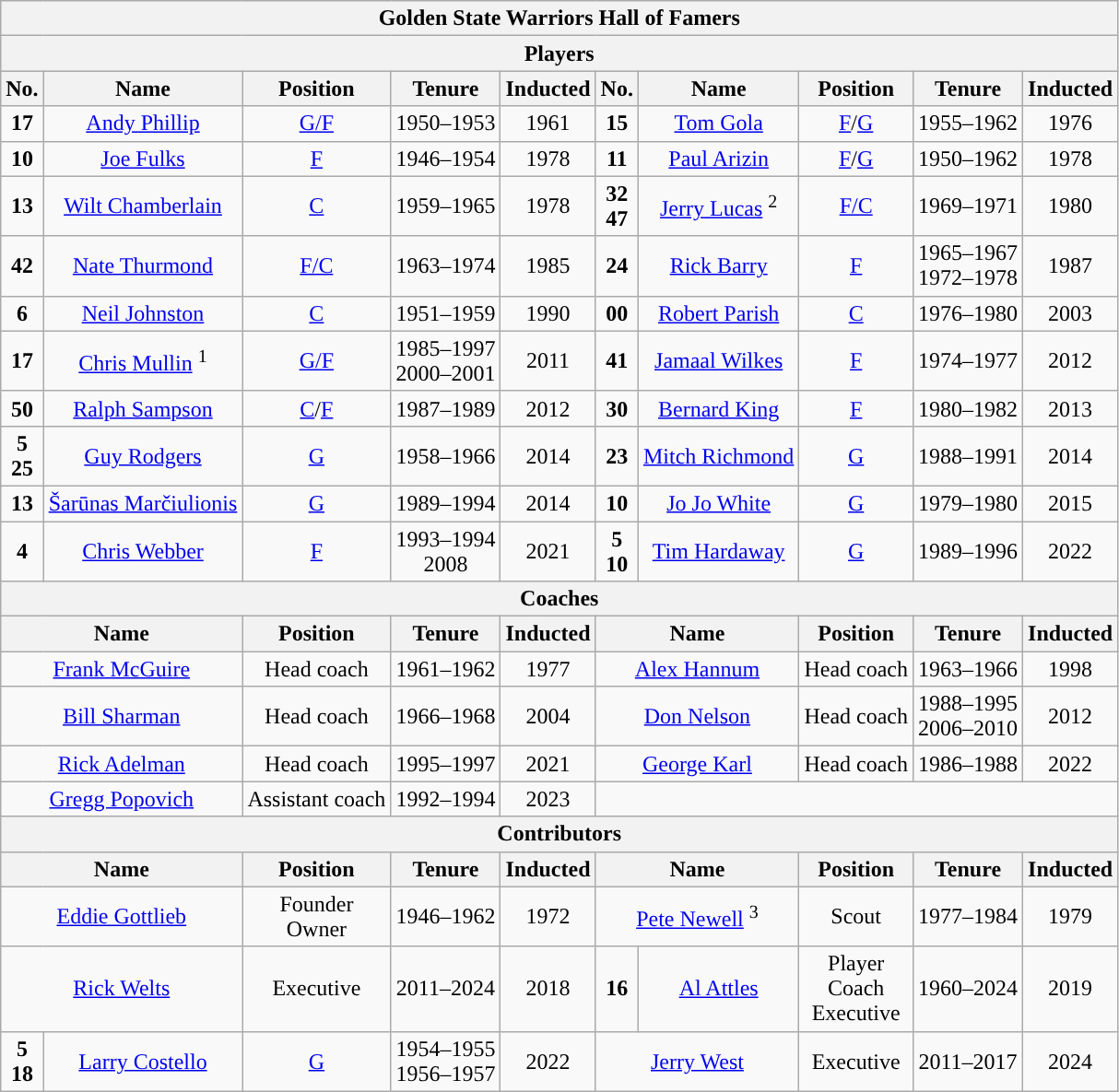<table class="wikitable" style="text-align:center">
<tr>
<th colspan="10">Golden State Warriors Hall of Famers</th>
</tr>
<tr>
<th colspan="10">Players</th>
</tr>
<tr>
<th>No.</th>
<th>Name</th>
<th>Position</th>
<th>Tenure</th>
<th>Inducted</th>
<th>No.</th>
<th>Name</th>
<th>Position</th>
<th>Tenure</th>
<th>Inducted</th>
</tr>
<tr>
<td><strong>17</strong></td>
<td><a href='#'>Andy Phillip</a></td>
<td><a href='#'>G/F</a></td>
<td>1950–1953</td>
<td>1961</td>
<td><strong>15</strong></td>
<td><a href='#'>Tom Gola</a></td>
<td><a href='#'>F</a>/<a href='#'>G</a></td>
<td>1955–1962</td>
<td>1976</td>
</tr>
<tr>
<td><strong>10</strong></td>
<td><a href='#'>Joe Fulks</a></td>
<td><a href='#'>F</a></td>
<td>1946–1954</td>
<td>1978</td>
<td><strong>11</strong></td>
<td><a href='#'>Paul Arizin</a></td>
<td><a href='#'>F</a>/<a href='#'>G</a></td>
<td>1950–1962</td>
<td>1978</td>
</tr>
<tr>
<td><strong>13</strong></td>
<td><a href='#'>Wilt Chamberlain</a></td>
<td><a href='#'>C</a></td>
<td>1959–1965</td>
<td>1978</td>
<td><strong>32</strong><br><strong>47</strong></td>
<td><a href='#'>Jerry Lucas</a> <sup>2</sup></td>
<td><a href='#'>F/C</a></td>
<td>1969–1971</td>
<td>1980</td>
</tr>
<tr>
<td><strong>42</strong></td>
<td><a href='#'>Nate Thurmond</a></td>
<td><a href='#'>F/C</a></td>
<td>1963–1974</td>
<td>1985</td>
<td><strong>24</strong></td>
<td><a href='#'>Rick Barry</a></td>
<td><a href='#'>F</a></td>
<td>1965–1967<br>1972–1978</td>
<td>1987</td>
</tr>
<tr>
<td><strong>6</strong></td>
<td><a href='#'>Neil Johnston</a></td>
<td><a href='#'>C</a></td>
<td>1951–1959</td>
<td>1990</td>
<td><strong>00</strong></td>
<td><a href='#'>Robert Parish</a></td>
<td><a href='#'>C</a></td>
<td>1976–1980</td>
<td>2003</td>
</tr>
<tr>
<td><strong>17</strong></td>
<td><a href='#'>Chris Mullin</a> <sup>1</sup></td>
<td><a href='#'>G/F</a></td>
<td>1985–1997<br>2000–2001</td>
<td>2011</td>
<td><strong>41</strong></td>
<td><a href='#'>Jamaal Wilkes</a></td>
<td><a href='#'>F</a></td>
<td>1974–1977</td>
<td>2012</td>
</tr>
<tr>
<td><strong>50</strong></td>
<td><a href='#'>Ralph Sampson</a></td>
<td><a href='#'>C</a>/<a href='#'>F</a></td>
<td>1987–1989</td>
<td>2012</td>
<td><strong>30</strong></td>
<td><a href='#'>Bernard King</a></td>
<td><a href='#'>F</a></td>
<td>1980–1982</td>
<td>2013</td>
</tr>
<tr>
<td><strong>5</strong><br><strong>25</strong></td>
<td><a href='#'>Guy Rodgers</a></td>
<td><a href='#'>G</a></td>
<td>1958–1966</td>
<td>2014</td>
<td><strong>23</strong></td>
<td><a href='#'>Mitch Richmond</a></td>
<td><a href='#'>G</a></td>
<td>1988–1991</td>
<td>2014</td>
</tr>
<tr>
<td><strong>13</strong></td>
<td><a href='#'>Šarūnas Marčiulionis</a></td>
<td><a href='#'>G</a></td>
<td>1989–1994</td>
<td>2014</td>
<td><strong>10</strong></td>
<td><a href='#'>Jo Jo White</a></td>
<td><a href='#'>G</a></td>
<td>1979–1980</td>
<td>2015</td>
</tr>
<tr>
<td><strong>4</strong></td>
<td><a href='#'>Chris Webber</a></td>
<td><a href='#'>F</a></td>
<td>1993–1994<br>2008</td>
<td>2021</td>
<td><strong>5</strong><br><strong>10</strong></td>
<td><a href='#'>Tim Hardaway</a></td>
<td><a href='#'>G</a></td>
<td>1989–1996</td>
<td>2022</td>
</tr>
<tr>
<th colspan="10">Coaches</th>
</tr>
<tr>
<th colspan="2">Name</th>
<th>Position</th>
<th>Tenure</th>
<th>Inducted</th>
<th colspan="2">Name</th>
<th>Position</th>
<th>Tenure</th>
<th>Inducted</th>
</tr>
<tr>
<td colspan="2"><a href='#'>Frank McGuire</a></td>
<td>Head coach</td>
<td>1961–1962</td>
<td>1977</td>
<td colspan="2"><a href='#'>Alex Hannum</a></td>
<td>Head coach</td>
<td>1963–1966</td>
<td>1998</td>
</tr>
<tr>
<td colspan="2"><a href='#'>Bill Sharman</a></td>
<td>Head coach</td>
<td>1966–1968</td>
<td>2004</td>
<td colspan="2"><a href='#'>Don Nelson</a></td>
<td>Head coach</td>
<td>1988–1995<br>2006–2010</td>
<td>2012</td>
</tr>
<tr>
<td colspan="2"><a href='#'>Rick Adelman</a></td>
<td>Head coach</td>
<td>1995–1997</td>
<td>2021</td>
<td colspan="2"><a href='#'>George Karl</a></td>
<td>Head coach</td>
<td>1986–1988</td>
<td>2022</td>
</tr>
<tr>
<td colspan="2"><a href='#'>Gregg Popovich</a></td>
<td>Assistant coach</td>
<td>1992–1994</td>
<td>2023</td>
</tr>
<tr>
<th colspan="10">Contributors</th>
</tr>
<tr>
<th colspan="2">Name</th>
<th>Position</th>
<th>Tenure</th>
<th>Inducted</th>
<th colspan="2">Name</th>
<th>Position</th>
<th>Tenure</th>
<th>Inducted</th>
</tr>
<tr>
<td colspan="2"><a href='#'>Eddie Gottlieb</a></td>
<td>Founder<br>Owner</td>
<td>1946–1962</td>
<td>1972</td>
<td colspan="2"><a href='#'>Pete Newell</a> <sup>3</sup></td>
<td>Scout</td>
<td>1977–1984</td>
<td>1979</td>
</tr>
<tr>
<td colspan="2"><a href='#'>Rick Welts</a></td>
<td>Executive</td>
<td>2011–2024</td>
<td>2018</td>
<td><strong>16</strong></td>
<td><a href='#'>Al Attles</a></td>
<td>Player<br>Coach<br>Executive</td>
<td>1960–2024</td>
<td>2019</td>
</tr>
<tr>
<td><strong>5</strong><br><strong>18</strong></td>
<td><a href='#'>Larry Costello</a></td>
<td><a href='#'>G</a></td>
<td>1954–1955<br>1956–1957</td>
<td>2022</td>
<td colspan="2"><a href='#'>Jerry West</a></td>
<td>Executive</td>
<td>2011–2017</td>
<td>2024</td>
</tr>
</table>
